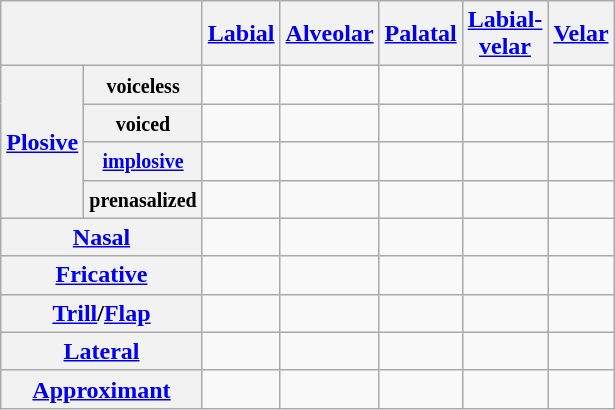<table class="wikitable" style="text-align:center;">
<tr>
<th colspan="2"></th>
<th><a href='#'>Labial</a></th>
<th><a href='#'>Alveolar</a></th>
<th><a href='#'>Palatal</a></th>
<th><a href='#'>Labial-<br> velar</a></th>
<th><a href='#'>Velar</a></th>
</tr>
<tr>
<th rowspan="4"><a href='#'>Plosive</a></th>
<th><small>voiceless</small></th>
<td></td>
<td></td>
<td></td>
<td></td>
<td></td>
</tr>
<tr>
<th><small>voiced</small></th>
<td></td>
<td></td>
<td></td>
<td></td>
<td></td>
</tr>
<tr>
<th><small><a href='#'>implosive</a></small></th>
<td></td>
<td></td>
<td></td>
<td></td>
<td></td>
</tr>
<tr>
<th><small>prenasalized</small></th>
<td></td>
<td></td>
<td></td>
<td></td>
<td></td>
</tr>
<tr>
<th colspan="2"><a href='#'>Nasal</a></th>
<td></td>
<td></td>
<td></td>
<td></td>
<td></td>
</tr>
<tr>
<th colspan="2"><a href='#'>Fricative</a></th>
<td></td>
<td></td>
<td></td>
<td></td>
<td></td>
</tr>
<tr>
<th colspan="2"><a href='#'>Trill</a>/<a href='#'>Flap</a></th>
<td></td>
<td></td>
<td></td>
<td></td>
<td></td>
</tr>
<tr>
<th colspan="2"><a href='#'>Lateral</a></th>
<td></td>
<td></td>
<td></td>
<td></td>
<td></td>
</tr>
<tr>
<th colspan="2"><a href='#'>Approximant</a></th>
<td></td>
<td></td>
<td></td>
<td></td>
<td></td>
</tr>
</table>
